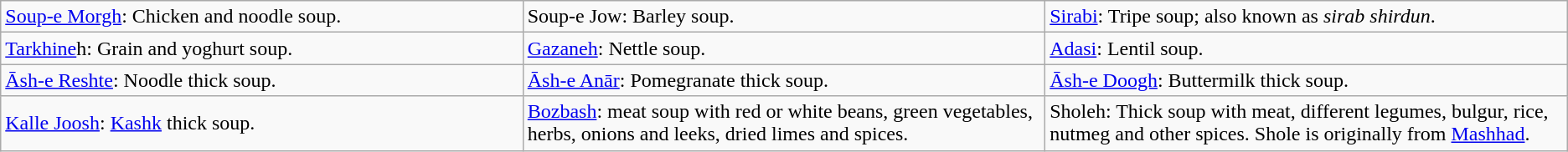<table class="wikitable">
<tr>
<td style="width: 20%;"><a href='#'>Soup-e Morgh</a>: Chicken and noodle soup.</td>
<td style="width: 20%;">Soup-e Jow: Barley soup.</td>
<td style="width: 20%;"><a href='#'>Sirabi</a>: Tripe soup; also known as <em>sirab shirdun</em>.</td>
</tr>
<tr>
<td><a href='#'>Tarkhine</a>h: Grain and yoghurt soup.</td>
<td><a href='#'>Gazaneh</a>: Nettle soup.</td>
<td><a href='#'>Adasi</a>: Lentil soup.</td>
</tr>
<tr>
<td><a href='#'>Āsh-e Reshte</a>: Noodle thick soup.</td>
<td><a href='#'>Āsh-e Anār</a>: Pomegranate thick soup.</td>
<td><a href='#'>Āsh-e Doogh</a>: Buttermilk thick soup.</td>
</tr>
<tr>
<td><a href='#'>Kalle Joosh</a>: <a href='#'>Kashk</a> thick soup.</td>
<td><a href='#'>Bozbash</a>: meat soup with red or white beans, green vegetables, herbs, onions and leeks, dried limes and spices.</td>
<td>Sholeh: Thick soup with meat, different legumes, bulgur, rice, nutmeg and other spices. Shole is originally from <a href='#'>Mashhad</a>.</td>
</tr>
</table>
